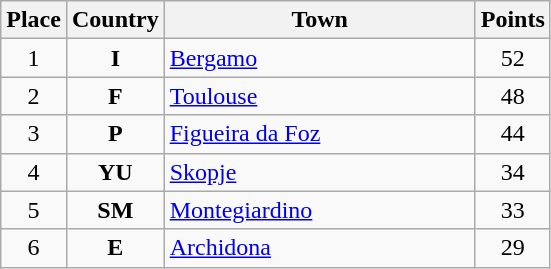<table class="wikitable" style="text-align;">
<tr>
<th width="25">Place</th>
<th width="25">Country</th>
<th width="200">Town</th>
<th width="25">Points</th>
</tr>
<tr>
<td align="center">1</td>
<td align="center"><strong>I</strong></td>
<td align="left"><a href='#'>Bergamo</a></td>
<td align="center">52</td>
</tr>
<tr>
<td align="center">2</td>
<td align="center"><strong>F</strong></td>
<td align="left"><a href='#'>Toulouse</a></td>
<td align="center">48</td>
</tr>
<tr>
<td align="center">3</td>
<td align="center"><strong>P</strong></td>
<td align="left"><a href='#'>Figueira da Foz</a></td>
<td align="center">44</td>
</tr>
<tr>
<td align="center">4</td>
<td align="center"><strong>YU</strong></td>
<td align="left"><a href='#'>Skopje</a></td>
<td align="center">34</td>
</tr>
<tr>
<td align="center">5</td>
<td align="center"><strong>SM</strong></td>
<td align="left"><a href='#'>Montegiardino</a></td>
<td align="center">33</td>
</tr>
<tr>
<td align="center">6</td>
<td align="center"><strong>E</strong></td>
<td align="left"><a href='#'>Archidona</a></td>
<td align="center">29</td>
</tr>
</table>
